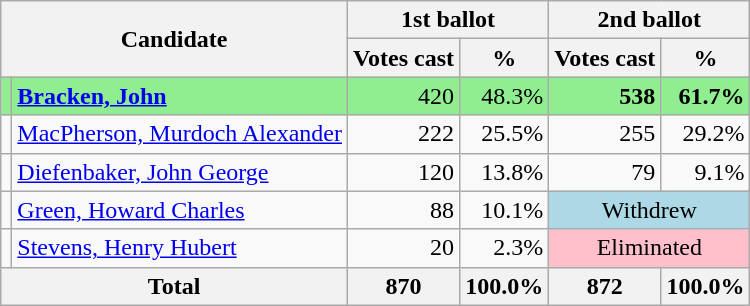<table class="wikitable">
<tr>
<th rowspan="2" colspan="2">Candidate</th>
<th colspan="2">1st ballot</th>
<th colspan="2">2nd ballot</th>
</tr>
<tr>
<th>Votes cast</th>
<th>%</th>
<th>Votes cast</th>
<th>%</th>
</tr>
<tr style="background:lightgreen;">
<td></td>
<td><strong><a href='#'>Bracken, John</a></strong></td>
<td align="right">420</td>
<td align="right">48.3%</td>
<td align="right"><strong>538</strong></td>
<td align="right"><strong>61.7%</strong></td>
</tr>
<tr>
<td></td>
<td><a href='#'>MacPherson, Murdoch Alexander</a></td>
<td align="right">222</td>
<td align="right">25.5%</td>
<td align="right">255</td>
<td align="right">29.2%</td>
</tr>
<tr>
<td></td>
<td><a href='#'>Diefenbaker, John George</a></td>
<td align="right">120</td>
<td align="right">13.8%</td>
<td align="right">79</td>
<td align="right">9.1%</td>
</tr>
<tr>
<td></td>
<td><a href='#'>Green, Howard Charles</a></td>
<td align="right">88</td>
<td align="right">10.1%</td>
<td style="text-align:center; background:lightblue;" colspan="2">Withdrew</td>
</tr>
<tr>
<td></td>
<td><a href='#'>Stevens, Henry Hubert</a></td>
<td align="right">20</td>
<td align="right">2.3%</td>
<td style="text-align:center; background:pink;" colspan="2">Eliminated</td>
</tr>
<tr>
<th colspan="2">Total</th>
<th align="right">870</th>
<th align="right">100.0%</th>
<th align="right">872</th>
<th align="right">100.0%</th>
</tr>
</table>
